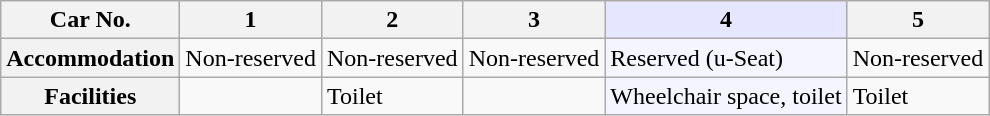<table class="wikitable">
<tr>
<th>Car No.</th>
<th>1</th>
<th>2</th>
<th>3</th>
<th style="background: #E6E6FF">4</th>
<th>5</th>
</tr>
<tr>
<th>Accommodation</th>
<td>Non-reserved</td>
<td>Non-reserved</td>
<td>Non-reserved</td>
<td style="background: #F5F5FF">Reserved (u-Seat)</td>
<td>Non-reserved</td>
</tr>
<tr>
<th>Facilities</th>
<td> </td>
<td>Toilet</td>
<td> </td>
<td style="background: #F5F5FF">Wheelchair space, toilet</td>
<td>Toilet</td>
</tr>
</table>
